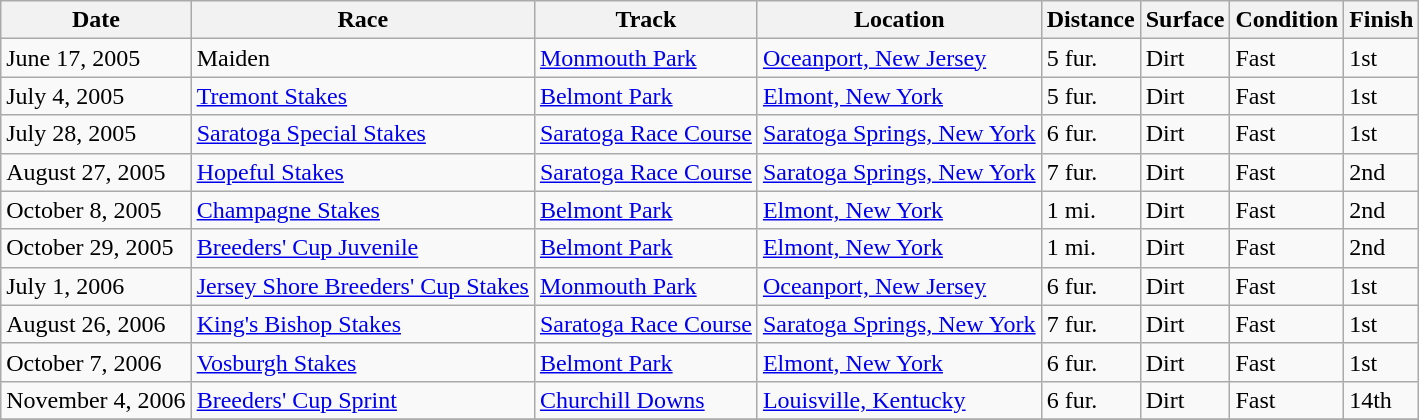<table class="wikitable">
<tr>
<th>Date</th>
<th>Race</th>
<th>Track</th>
<th>Location</th>
<th>Distance</th>
<th>Surface</th>
<th>Condition</th>
<th>Finish</th>
</tr>
<tr>
<td>June 17, 2005</td>
<td>Maiden</td>
<td><a href='#'>Monmouth Park</a></td>
<td><a href='#'>Oceanport, New Jersey</a></td>
<td>5 fur.</td>
<td>Dirt</td>
<td>Fast</td>
<td>1st</td>
</tr>
<tr>
<td nowrap>July 4, 2005</td>
<td><a href='#'>Tremont Stakes</a></td>
<td><a href='#'>Belmont Park</a></td>
<td><a href='#'>Elmont, New York</a></td>
<td>5 fur.</td>
<td>Dirt</td>
<td>Fast</td>
<td>1st</td>
</tr>
<tr>
<td>July 28, 2005</td>
<td><a href='#'>Saratoga Special Stakes</a></td>
<td><a href='#'>Saratoga Race Course</a></td>
<td><a href='#'>Saratoga Springs, New York</a></td>
<td>6 fur.</td>
<td>Dirt</td>
<td>Fast</td>
<td>1st</td>
</tr>
<tr>
<td>August 27, 2005</td>
<td><a href='#'>Hopeful Stakes</a></td>
<td><a href='#'>Saratoga Race Course</a></td>
<td><a href='#'>Saratoga Springs, New York</a></td>
<td>7 fur.</td>
<td>Dirt</td>
<td>Fast</td>
<td>2nd</td>
</tr>
<tr>
<td>October 8, 2005</td>
<td><a href='#'>Champagne Stakes</a></td>
<td><a href='#'>Belmont Park</a></td>
<td><a href='#'>Elmont, New York</a></td>
<td>1 mi.</td>
<td>Dirt</td>
<td>Fast</td>
<td>2nd</td>
</tr>
<tr>
<td>October 29, 2005</td>
<td><a href='#'>Breeders' Cup Juvenile</a></td>
<td><a href='#'>Belmont Park</a></td>
<td><a href='#'>Elmont, New York</a></td>
<td>1 mi.</td>
<td>Dirt</td>
<td>Fast</td>
<td>2nd</td>
</tr>
<tr>
<td>July 1, 2006</td>
<td><a href='#'>Jersey Shore Breeders' Cup Stakes</a></td>
<td><a href='#'>Monmouth Park</a></td>
<td><a href='#'>Oceanport, New Jersey</a></td>
<td>6 fur.</td>
<td>Dirt</td>
<td>Fast</td>
<td>1st</td>
</tr>
<tr>
<td>August 26, 2006</td>
<td><a href='#'>King's Bishop Stakes</a></td>
<td><a href='#'>Saratoga Race Course</a></td>
<td><a href='#'>Saratoga Springs, New York</a></td>
<td>7 fur.</td>
<td>Dirt</td>
<td>Fast</td>
<td>1st</td>
</tr>
<tr>
<td>October 7, 2006</td>
<td><a href='#'>Vosburgh Stakes</a></td>
<td><a href='#'>Belmont Park</a></td>
<td><a href='#'>Elmont, New York</a></td>
<td>6 fur.</td>
<td>Dirt</td>
<td>Fast</td>
<td>1st</td>
</tr>
<tr>
<td>November 4, 2006</td>
<td><a href='#'>Breeders' Cup Sprint</a></td>
<td><a href='#'>Churchill Downs</a></td>
<td><a href='#'>Louisville, Kentucky</a></td>
<td>6 fur.</td>
<td>Dirt</td>
<td>Fast</td>
<td>14th</td>
</tr>
<tr>
</tr>
</table>
